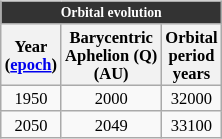<table class=wikitable style="text-align: center; font-size: 11px; float: left; margin-right: 1.2em;">
<tr bgcolor=#333 style="color: white; font-size: smaller;">
<td colspan=3 style="text-align: center;"><strong>Orbital evolution</strong></td>
</tr>
<tr>
<th>Year<br>(<a href='#'>epoch</a>)</th>
<th>Barycentric<br>Aphelion (Q)<br>(AU)</th>
<th>Orbital<br>period<br>years</th>
</tr>
<tr>
<td>1950</td>
<td>2000</td>
<td>32000</td>
</tr>
<tr>
<td>2050</td>
<td>2049</td>
<td>33100</td>
</tr>
</table>
